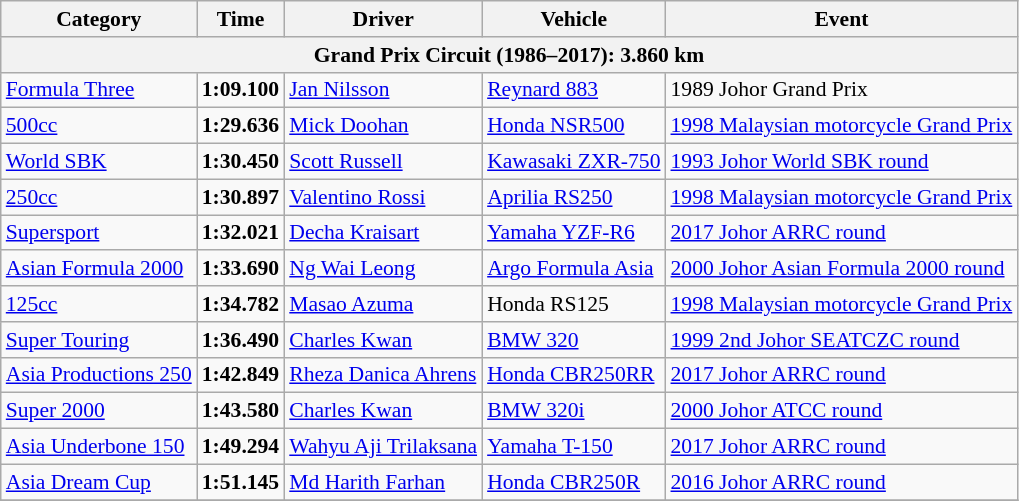<table class=wikitable style="font-size:90%">
<tr>
<th>Category</th>
<th>Time</th>
<th>Driver</th>
<th>Vehicle</th>
<th>Event</th>
</tr>
<tr>
<th colspan=5>Grand Prix Circuit (1986–2017): 3.860 km</th>
</tr>
<tr>
<td><a href='#'>Formula Three</a></td>
<td><strong>1:09.100</strong></td>
<td><a href='#'>Jan Nilsson</a></td>
<td><a href='#'>Reynard 883</a></td>
<td>1989 Johor Grand Prix</td>
</tr>
<tr>
<td><a href='#'>500cc</a></td>
<td><strong>1:29.636</strong></td>
<td><a href='#'>Mick Doohan</a></td>
<td><a href='#'>Honda NSR500</a></td>
<td><a href='#'>1998 Malaysian motorcycle Grand Prix</a></td>
</tr>
<tr>
<td><a href='#'>World SBK</a></td>
<td><strong>1:30.450</strong></td>
<td><a href='#'>Scott Russell</a></td>
<td><a href='#'>Kawasaki ZXR-750</a></td>
<td><a href='#'>1993 Johor World SBK round</a></td>
</tr>
<tr>
<td><a href='#'>250cc</a></td>
<td><strong>1:30.897</strong></td>
<td><a href='#'>Valentino Rossi</a></td>
<td><a href='#'>Aprilia RS250</a></td>
<td><a href='#'>1998 Malaysian motorcycle Grand Prix</a></td>
</tr>
<tr>
<td><a href='#'>Supersport</a></td>
<td><strong>1:32.021</strong></td>
<td><a href='#'>Decha Kraisart</a></td>
<td><a href='#'>Yamaha YZF-R6</a></td>
<td><a href='#'>2017 Johor ARRC round</a></td>
</tr>
<tr>
<td><a href='#'>Asian Formula 2000</a></td>
<td><strong>1:33.690</strong></td>
<td><a href='#'>Ng Wai Leong</a></td>
<td><a href='#'>Argo Formula Asia</a></td>
<td><a href='#'>2000 Johor Asian Formula 2000 round</a></td>
</tr>
<tr>
<td><a href='#'>125cc</a></td>
<td><strong>1:34.782</strong></td>
<td><a href='#'>Masao Azuma</a></td>
<td>Honda RS125</td>
<td><a href='#'>1998 Malaysian motorcycle Grand Prix</a></td>
</tr>
<tr>
<td><a href='#'>Super Touring</a></td>
<td><strong>1:36.490</strong></td>
<td><a href='#'>Charles Kwan</a></td>
<td><a href='#'>BMW 320</a></td>
<td><a href='#'>1999 2nd Johor SEATCZC round</a></td>
</tr>
<tr>
<td><a href='#'>Asia Productions 250</a></td>
<td><strong>1:42.849</strong></td>
<td><a href='#'>Rheza Danica Ahrens</a></td>
<td><a href='#'>Honda CBR250RR</a></td>
<td><a href='#'>2017 Johor ARRC round</a></td>
</tr>
<tr>
<td><a href='#'>Super 2000</a></td>
<td><strong>1:43.580</strong></td>
<td><a href='#'>Charles Kwan</a></td>
<td><a href='#'>BMW 320i</a></td>
<td><a href='#'>2000 Johor ATCC round</a></td>
</tr>
<tr>
<td><a href='#'>Asia Underbone 150</a></td>
<td><strong>1:49.294</strong></td>
<td><a href='#'>Wahyu Aji Trilaksana</a></td>
<td><a href='#'>Yamaha T-150</a></td>
<td><a href='#'>2017 Johor ARRC round</a></td>
</tr>
<tr>
<td><a href='#'>Asia Dream Cup</a></td>
<td><strong>1:51.145</strong></td>
<td><a href='#'>Md Harith Farhan</a></td>
<td><a href='#'>Honda CBR250R</a></td>
<td><a href='#'>2016 Johor ARRC round</a></td>
</tr>
<tr>
</tr>
</table>
